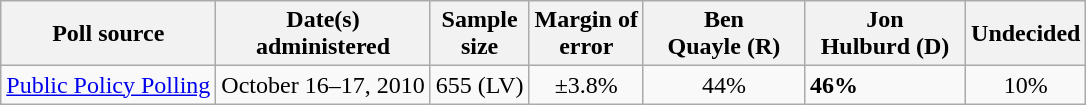<table class="wikitable">
<tr>
<th>Poll source</th>
<th>Date(s)<br>administered</th>
<th>Sample<br>size</th>
<th>Margin of <br>error</th>
<th style="width:100px;">Ben<br>Quayle (R)</th>
<th style="width:100px;">Jon<br>Hulburd (D)</th>
<th>Undecided</th>
</tr>
<tr>
<td><a href='#'>Public Policy Polling</a></td>
<td align=center>October 16–17, 2010</td>
<td align=center>655 (LV)</td>
<td align=center>±3.8%</td>
<td align=center>44%</td>
<td><strong>46%</strong></td>
<td align=center>10%</td>
</tr>
</table>
